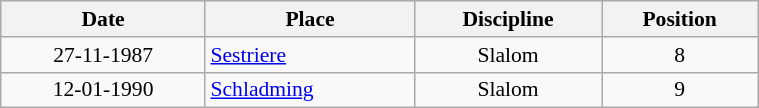<table class="wikitable" width=40% style="font-size:90%; text-align:center;">
<tr>
<th>Date</th>
<th>Place</th>
<th>Discipline</th>
<th>Position</th>
</tr>
<tr>
<td>27-11-1987</td>
<td align=left> <a href='#'>Sestriere</a></td>
<td>Slalom</td>
<td>8</td>
</tr>
<tr>
<td>12-01-1990</td>
<td align=left> <a href='#'>Schladming</a></td>
<td>Slalom</td>
<td>9</td>
</tr>
</table>
